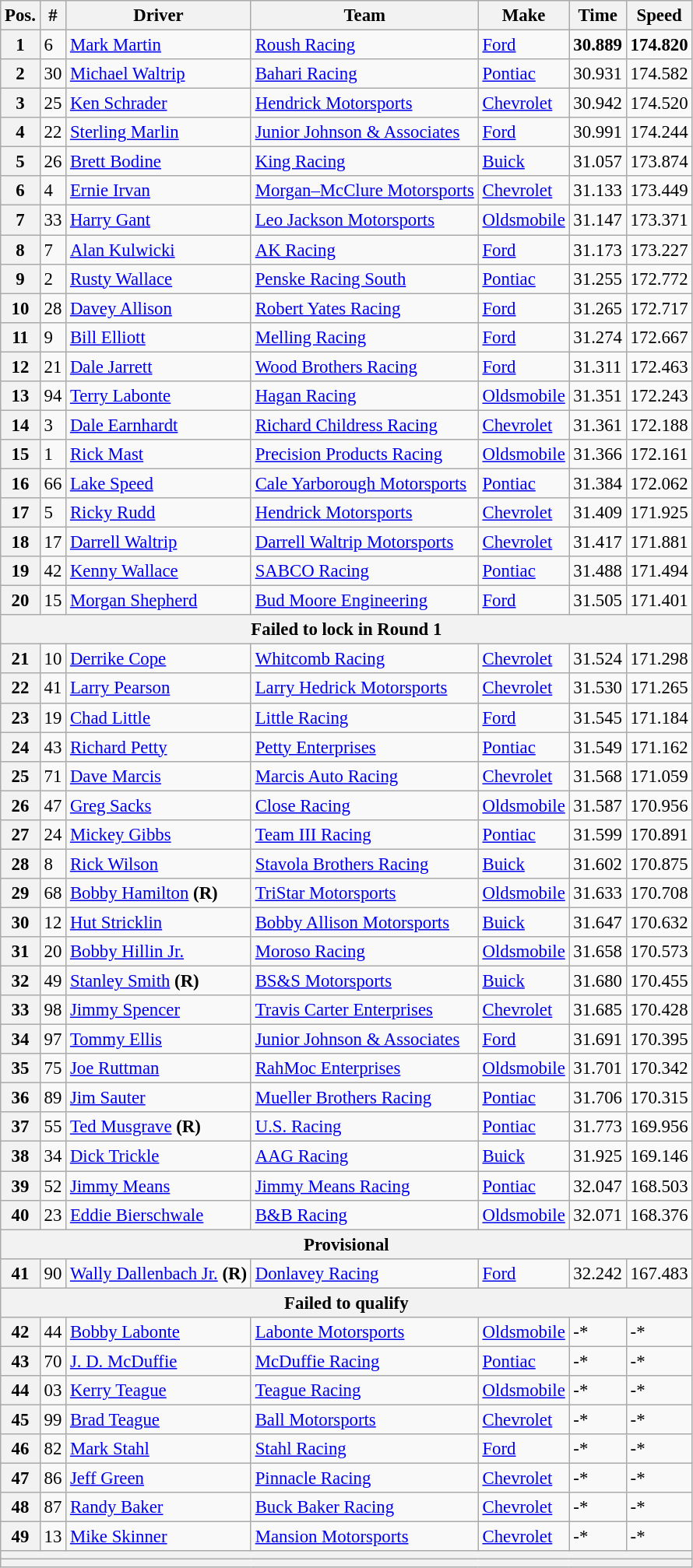<table class="wikitable" style="font-size:95%">
<tr>
<th>Pos.</th>
<th>#</th>
<th>Driver</th>
<th>Team</th>
<th>Make</th>
<th>Time</th>
<th>Speed</th>
</tr>
<tr>
<th>1</th>
<td>6</td>
<td><a href='#'>Mark Martin</a></td>
<td><a href='#'>Roush Racing</a></td>
<td><a href='#'>Ford</a></td>
<td><strong>30.889</strong></td>
<td><strong>174.820</strong></td>
</tr>
<tr>
<th>2</th>
<td>30</td>
<td><a href='#'>Michael Waltrip</a></td>
<td><a href='#'>Bahari Racing</a></td>
<td><a href='#'>Pontiac</a></td>
<td>30.931</td>
<td>174.582</td>
</tr>
<tr>
<th>3</th>
<td>25</td>
<td><a href='#'>Ken Schrader</a></td>
<td><a href='#'>Hendrick Motorsports</a></td>
<td><a href='#'>Chevrolet</a></td>
<td>30.942</td>
<td>174.520</td>
</tr>
<tr>
<th>4</th>
<td>22</td>
<td><a href='#'>Sterling Marlin</a></td>
<td><a href='#'>Junior Johnson & Associates</a></td>
<td><a href='#'>Ford</a></td>
<td>30.991</td>
<td>174.244</td>
</tr>
<tr>
<th>5</th>
<td>26</td>
<td><a href='#'>Brett Bodine</a></td>
<td><a href='#'>King Racing</a></td>
<td><a href='#'>Buick</a></td>
<td>31.057</td>
<td>173.874</td>
</tr>
<tr>
<th>6</th>
<td>4</td>
<td><a href='#'>Ernie Irvan</a></td>
<td><a href='#'>Morgan–McClure Motorsports</a></td>
<td><a href='#'>Chevrolet</a></td>
<td>31.133</td>
<td>173.449</td>
</tr>
<tr>
<th>7</th>
<td>33</td>
<td><a href='#'>Harry Gant</a></td>
<td><a href='#'>Leo Jackson Motorsports</a></td>
<td><a href='#'>Oldsmobile</a></td>
<td>31.147</td>
<td>173.371</td>
</tr>
<tr>
<th>8</th>
<td>7</td>
<td><a href='#'>Alan Kulwicki</a></td>
<td><a href='#'>AK Racing</a></td>
<td><a href='#'>Ford</a></td>
<td>31.173</td>
<td>173.227</td>
</tr>
<tr>
<th>9</th>
<td>2</td>
<td><a href='#'>Rusty Wallace</a></td>
<td><a href='#'>Penske Racing South</a></td>
<td><a href='#'>Pontiac</a></td>
<td>31.255</td>
<td>172.772</td>
</tr>
<tr>
<th>10</th>
<td>28</td>
<td><a href='#'>Davey Allison</a></td>
<td><a href='#'>Robert Yates Racing</a></td>
<td><a href='#'>Ford</a></td>
<td>31.265</td>
<td>172.717</td>
</tr>
<tr>
<th>11</th>
<td>9</td>
<td><a href='#'>Bill Elliott</a></td>
<td><a href='#'>Melling Racing</a></td>
<td><a href='#'>Ford</a></td>
<td>31.274</td>
<td>172.667</td>
</tr>
<tr>
<th>12</th>
<td>21</td>
<td><a href='#'>Dale Jarrett</a></td>
<td><a href='#'>Wood Brothers Racing</a></td>
<td><a href='#'>Ford</a></td>
<td>31.311</td>
<td>172.463</td>
</tr>
<tr>
<th>13</th>
<td>94</td>
<td><a href='#'>Terry Labonte</a></td>
<td><a href='#'>Hagan Racing</a></td>
<td><a href='#'>Oldsmobile</a></td>
<td>31.351</td>
<td>172.243</td>
</tr>
<tr>
<th>14</th>
<td>3</td>
<td><a href='#'>Dale Earnhardt</a></td>
<td><a href='#'>Richard Childress Racing</a></td>
<td><a href='#'>Chevrolet</a></td>
<td>31.361</td>
<td>172.188</td>
</tr>
<tr>
<th>15</th>
<td>1</td>
<td><a href='#'>Rick Mast</a></td>
<td><a href='#'>Precision Products Racing</a></td>
<td><a href='#'>Oldsmobile</a></td>
<td>31.366</td>
<td>172.161</td>
</tr>
<tr>
<th>16</th>
<td>66</td>
<td><a href='#'>Lake Speed</a></td>
<td><a href='#'>Cale Yarborough Motorsports</a></td>
<td><a href='#'>Pontiac</a></td>
<td>31.384</td>
<td>172.062</td>
</tr>
<tr>
<th>17</th>
<td>5</td>
<td><a href='#'>Ricky Rudd</a></td>
<td><a href='#'>Hendrick Motorsports</a></td>
<td><a href='#'>Chevrolet</a></td>
<td>31.409</td>
<td>171.925</td>
</tr>
<tr>
<th>18</th>
<td>17</td>
<td><a href='#'>Darrell Waltrip</a></td>
<td><a href='#'>Darrell Waltrip Motorsports</a></td>
<td><a href='#'>Chevrolet</a></td>
<td>31.417</td>
<td>171.881</td>
</tr>
<tr>
<th>19</th>
<td>42</td>
<td><a href='#'>Kenny Wallace</a></td>
<td><a href='#'>SABCO Racing</a></td>
<td><a href='#'>Pontiac</a></td>
<td>31.488</td>
<td>171.494</td>
</tr>
<tr>
<th>20</th>
<td>15</td>
<td><a href='#'>Morgan Shepherd</a></td>
<td><a href='#'>Bud Moore Engineering</a></td>
<td><a href='#'>Ford</a></td>
<td>31.505</td>
<td>171.401</td>
</tr>
<tr>
<th colspan="7">Failed to lock in Round 1</th>
</tr>
<tr>
<th>21</th>
<td>10</td>
<td><a href='#'>Derrike Cope</a></td>
<td><a href='#'>Whitcomb Racing</a></td>
<td><a href='#'>Chevrolet</a></td>
<td>31.524</td>
<td>171.298</td>
</tr>
<tr>
<th>22</th>
<td>41</td>
<td><a href='#'>Larry Pearson</a></td>
<td><a href='#'>Larry Hedrick Motorsports</a></td>
<td><a href='#'>Chevrolet</a></td>
<td>31.530</td>
<td>171.265</td>
</tr>
<tr>
<th>23</th>
<td>19</td>
<td><a href='#'>Chad Little</a></td>
<td><a href='#'>Little Racing</a></td>
<td><a href='#'>Ford</a></td>
<td>31.545</td>
<td>171.184</td>
</tr>
<tr>
<th>24</th>
<td>43</td>
<td><a href='#'>Richard Petty</a></td>
<td><a href='#'>Petty Enterprises</a></td>
<td><a href='#'>Pontiac</a></td>
<td>31.549</td>
<td>171.162</td>
</tr>
<tr>
<th>25</th>
<td>71</td>
<td><a href='#'>Dave Marcis</a></td>
<td><a href='#'>Marcis Auto Racing</a></td>
<td><a href='#'>Chevrolet</a></td>
<td>31.568</td>
<td>171.059</td>
</tr>
<tr>
<th>26</th>
<td>47</td>
<td><a href='#'>Greg Sacks</a></td>
<td><a href='#'>Close Racing</a></td>
<td><a href='#'>Oldsmobile</a></td>
<td>31.587</td>
<td>170.956</td>
</tr>
<tr>
<th>27</th>
<td>24</td>
<td><a href='#'>Mickey Gibbs</a></td>
<td><a href='#'>Team III Racing</a></td>
<td><a href='#'>Pontiac</a></td>
<td>31.599</td>
<td>170.891</td>
</tr>
<tr>
<th>28</th>
<td>8</td>
<td><a href='#'>Rick Wilson</a></td>
<td><a href='#'>Stavola Brothers Racing</a></td>
<td><a href='#'>Buick</a></td>
<td>31.602</td>
<td>170.875</td>
</tr>
<tr>
<th>29</th>
<td>68</td>
<td><a href='#'>Bobby Hamilton</a> <strong>(R)</strong></td>
<td><a href='#'>TriStar Motorsports</a></td>
<td><a href='#'>Oldsmobile</a></td>
<td>31.633</td>
<td>170.708</td>
</tr>
<tr>
<th>30</th>
<td>12</td>
<td><a href='#'>Hut Stricklin</a></td>
<td><a href='#'>Bobby Allison Motorsports</a></td>
<td><a href='#'>Buick</a></td>
<td>31.647</td>
<td>170.632</td>
</tr>
<tr>
<th>31</th>
<td>20</td>
<td><a href='#'>Bobby Hillin Jr.</a></td>
<td><a href='#'>Moroso Racing</a></td>
<td><a href='#'>Oldsmobile</a></td>
<td>31.658</td>
<td>170.573</td>
</tr>
<tr>
<th>32</th>
<td>49</td>
<td><a href='#'>Stanley Smith</a> <strong>(R)</strong></td>
<td><a href='#'>BS&S Motorsports</a></td>
<td><a href='#'>Buick</a></td>
<td>31.680</td>
<td>170.455</td>
</tr>
<tr>
<th>33</th>
<td>98</td>
<td><a href='#'>Jimmy Spencer</a></td>
<td><a href='#'>Travis Carter Enterprises</a></td>
<td><a href='#'>Chevrolet</a></td>
<td>31.685</td>
<td>170.428</td>
</tr>
<tr>
<th>34</th>
<td>97</td>
<td><a href='#'>Tommy Ellis</a></td>
<td><a href='#'>Junior Johnson & Associates</a></td>
<td><a href='#'>Ford</a></td>
<td>31.691</td>
<td>170.395</td>
</tr>
<tr>
<th>35</th>
<td>75</td>
<td><a href='#'>Joe Ruttman</a></td>
<td><a href='#'>RahMoc Enterprises</a></td>
<td><a href='#'>Oldsmobile</a></td>
<td>31.701</td>
<td>170.342</td>
</tr>
<tr>
<th>36</th>
<td>89</td>
<td><a href='#'>Jim Sauter</a></td>
<td><a href='#'>Mueller Brothers Racing</a></td>
<td><a href='#'>Pontiac</a></td>
<td>31.706</td>
<td>170.315</td>
</tr>
<tr>
<th>37</th>
<td>55</td>
<td><a href='#'>Ted Musgrave</a> <strong>(R)</strong></td>
<td><a href='#'>U.S. Racing</a></td>
<td><a href='#'>Pontiac</a></td>
<td>31.773</td>
<td>169.956</td>
</tr>
<tr>
<th>38</th>
<td>34</td>
<td><a href='#'>Dick Trickle</a></td>
<td><a href='#'>AAG Racing</a></td>
<td><a href='#'>Buick</a></td>
<td>31.925</td>
<td>169.146</td>
</tr>
<tr>
<th>39</th>
<td>52</td>
<td><a href='#'>Jimmy Means</a></td>
<td><a href='#'>Jimmy Means Racing</a></td>
<td><a href='#'>Pontiac</a></td>
<td>32.047</td>
<td>168.503</td>
</tr>
<tr>
<th>40</th>
<td>23</td>
<td><a href='#'>Eddie Bierschwale</a></td>
<td><a href='#'>B&B Racing</a></td>
<td><a href='#'>Oldsmobile</a></td>
<td>32.071</td>
<td>168.376</td>
</tr>
<tr>
<th colspan="7">Provisional</th>
</tr>
<tr>
<th>41</th>
<td>90</td>
<td><a href='#'>Wally Dallenbach Jr.</a> <strong>(R)</strong></td>
<td><a href='#'>Donlavey Racing</a></td>
<td><a href='#'>Ford</a></td>
<td>32.242</td>
<td>167.483</td>
</tr>
<tr>
<th colspan="7">Failed to qualify</th>
</tr>
<tr>
<th>42</th>
<td>44</td>
<td><a href='#'>Bobby Labonte</a></td>
<td><a href='#'>Labonte Motorsports</a></td>
<td><a href='#'>Oldsmobile</a></td>
<td>-*</td>
<td>-*</td>
</tr>
<tr>
<th>43</th>
<td>70</td>
<td><a href='#'>J. D. McDuffie</a></td>
<td><a href='#'>McDuffie Racing</a></td>
<td><a href='#'>Pontiac</a></td>
<td>-*</td>
<td>-*</td>
</tr>
<tr>
<th>44</th>
<td>03</td>
<td><a href='#'>Kerry Teague</a></td>
<td><a href='#'>Teague Racing</a></td>
<td><a href='#'>Oldsmobile</a></td>
<td>-*</td>
<td>-*</td>
</tr>
<tr>
<th>45</th>
<td>99</td>
<td><a href='#'>Brad Teague</a></td>
<td><a href='#'>Ball Motorsports</a></td>
<td><a href='#'>Chevrolet</a></td>
<td>-*</td>
<td>-*</td>
</tr>
<tr>
<th>46</th>
<td>82</td>
<td><a href='#'>Mark Stahl</a></td>
<td><a href='#'>Stahl Racing</a></td>
<td><a href='#'>Ford</a></td>
<td>-*</td>
<td>-*</td>
</tr>
<tr>
<th>47</th>
<td>86</td>
<td><a href='#'>Jeff Green</a></td>
<td><a href='#'>Pinnacle Racing</a></td>
<td><a href='#'>Chevrolet</a></td>
<td>-*</td>
<td>-*</td>
</tr>
<tr>
<th>48</th>
<td>87</td>
<td><a href='#'>Randy Baker</a></td>
<td><a href='#'>Buck Baker Racing</a></td>
<td><a href='#'>Chevrolet</a></td>
<td>-*</td>
<td>-*</td>
</tr>
<tr>
<th>49</th>
<td>13</td>
<td><a href='#'>Mike Skinner</a></td>
<td><a href='#'>Mansion Motorsports</a></td>
<td><a href='#'>Chevrolet</a></td>
<td>-*</td>
<td>-*</td>
</tr>
<tr>
<th colspan="7"></th>
</tr>
<tr>
<th colspan="7"></th>
</tr>
</table>
